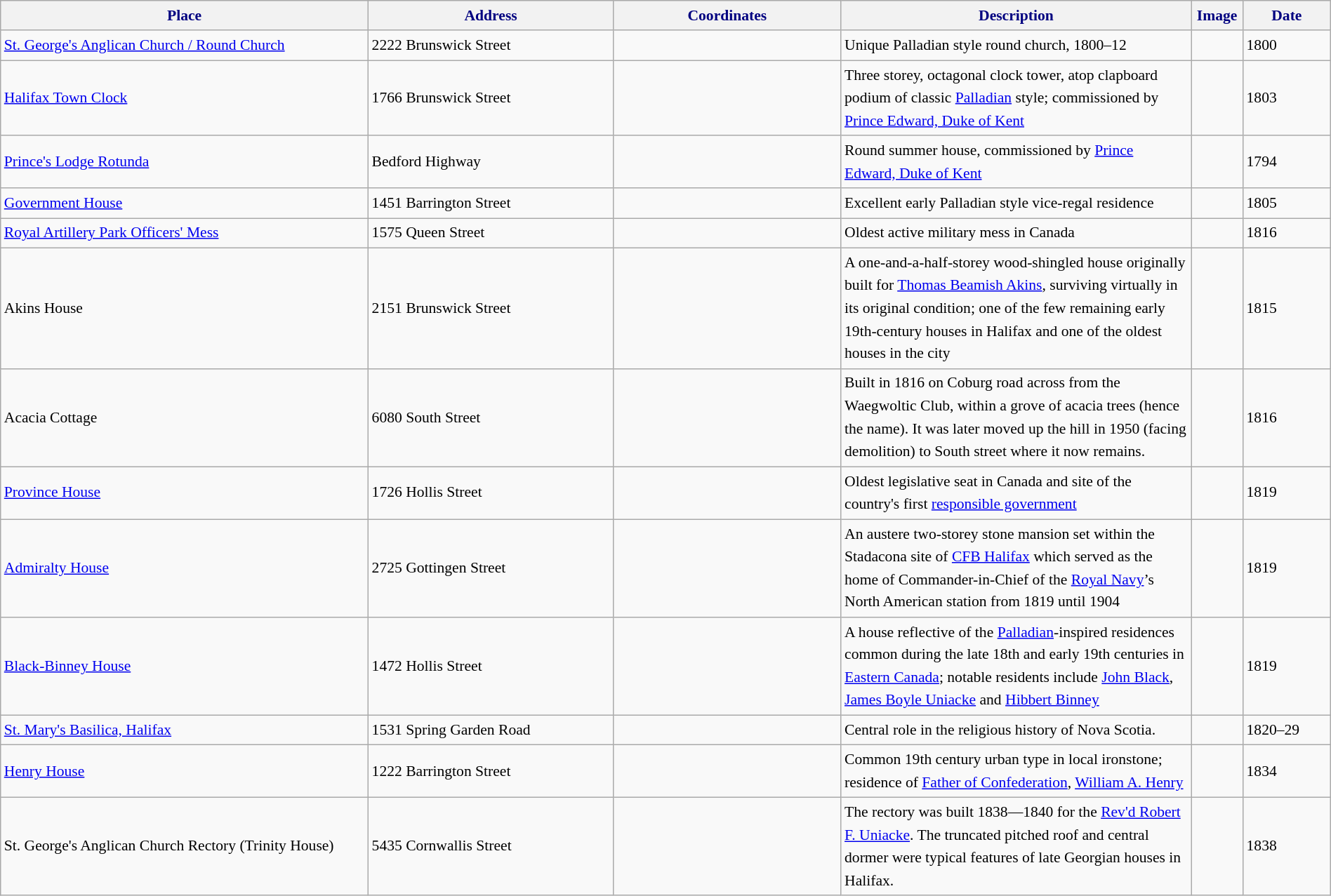<table class="wikitable sortable" style="font-size:90%;width:100%;border:0px;line-height:150%;">
<tr>
<th style="background-color:#f2f2f2; color: #000080" width="21%">Place</th>
<th style="background-color:#f2f2f2; color: #000080" width="14%">Address</th>
<th style="background-color:#f2f2f2; color: #000080" width="13%">Coordinates</th>
<th style="background-color:#f2f2f2; color: #000080" width="20%" class="unsortable">Description</th>
<th style="background-color:#f2f2f2; color: #000080" width="1%" class="unsortable">Image</th>
<th style="background-color:#f2f2f2; color: #000080" width="5%">Date</th>
</tr>
<tr>
<td><a href='#'>St. George's Anglican Church / Round Church</a></td>
<td>2222 Brunswick Street</td>
<td><br></td>
<td>Unique Palladian style round church, 1800–12</td>
<td></td>
<td>1800</td>
</tr>
<tr>
<td><a href='#'>Halifax Town Clock</a></td>
<td>1766 Brunswick Street</td>
<td><br></td>
<td>Three storey, octagonal clock tower, atop clapboard podium of classic <a href='#'>Palladian</a> style; commissioned by <a href='#'>Prince Edward, Duke of Kent</a></td>
<td></td>
<td>1803</td>
</tr>
<tr>
<td><a href='#'>Prince's Lodge Rotunda</a></td>
<td>Bedford Highway</td>
<td><br></td>
<td>Round summer house, commissioned by <a href='#'>Prince Edward, Duke of Kent</a></td>
<td></td>
<td>1794</td>
</tr>
<tr>
<td><a href='#'>Government House</a></td>
<td>1451 Barrington Street</td>
<td></td>
<td>Excellent early Palladian style vice-regal residence</td>
<td></td>
<td>1805</td>
</tr>
<tr>
<td><a href='#'>Royal Artillery Park Officers' Mess</a></td>
<td>1575 Queen Street</td>
<td></td>
<td>Oldest active military mess in Canada</td>
<td></td>
<td>1816</td>
</tr>
<tr>
<td>Akins House </td>
<td>2151 Brunswick Street</td>
<td><br></td>
<td>A one-and-a-half-storey wood-shingled house originally built for <a href='#'>Thomas Beamish Akins</a>, surviving virtually in its original condition; one of the few remaining early 19th-century houses in Halifax and one of the oldest houses in the city</td>
<td></td>
<td>1815</td>
</tr>
<tr>
<td>Acacia Cottage</td>
<td>6080 South Street</td>
<td></td>
<td>Built in 1816 on Coburg road across from the Waegwoltic Club, within a grove of acacia trees (hence the name).  It was later moved up the hill in 1950 (facing demolition) to South street where it now remains.</td>
<td></td>
<td>1816</td>
</tr>
<tr>
<td><a href='#'>Province House</a></td>
<td>1726 Hollis Street</td>
<td></td>
<td>Oldest legislative seat in Canada and site of the country's first <a href='#'>responsible government</a></td>
<td></td>
<td>1819</td>
</tr>
<tr>
<td><a href='#'>Admiralty House</a></td>
<td>2725 Gottingen Street</td>
<td><br></td>
<td>An austere two-storey stone mansion set within the Stadacona site of <a href='#'>CFB Halifax</a> which served as the home of Commander-in-Chief of the <a href='#'>Royal Navy</a>’s North American station from 1819 until 1904</td>
<td></td>
<td>1819</td>
</tr>
<tr>
<td><a href='#'>Black-Binney House</a></td>
<td>1472 Hollis Street</td>
<td><br></td>
<td>A house reflective of the <a href='#'>Palladian</a>-inspired residences common during the late 18th and early 19th centuries in <a href='#'>Eastern Canada</a>; notable residents include <a href='#'>John Black</a>, <a href='#'>James Boyle Uniacke</a> and <a href='#'>Hibbert Binney</a></td>
<td></td>
<td>1819</td>
</tr>
<tr>
<td><a href='#'>St. Mary's Basilica, Halifax</a></td>
<td>1531 Spring Garden Road</td>
<td></td>
<td>Central role in the religious history of Nova Scotia.</td>
<td></td>
<td>1820–29</td>
</tr>
<tr>
<td><a href='#'>Henry House</a></td>
<td>1222 Barrington Street</td>
<td></td>
<td>Common 19th century urban type in local ironstone; residence of <a href='#'>Father of Confederation</a>, <a href='#'>William A. Henry</a></td>
<td></td>
<td>1834</td>
</tr>
<tr>
<td>St. George's Anglican Church Rectory (Trinity House)</td>
<td>5435 Cornwallis Street</td>
<td><br></td>
<td>The rectory was built 1838—1840 for the <a href='#'>Rev'd Robert F. Uniacke</a>. The truncated pitched roof and central dormer were typical features of late Georgian houses in Halifax.</td>
<td></td>
<td>1838</td>
</tr>
<tr>
</tr>
</table>
